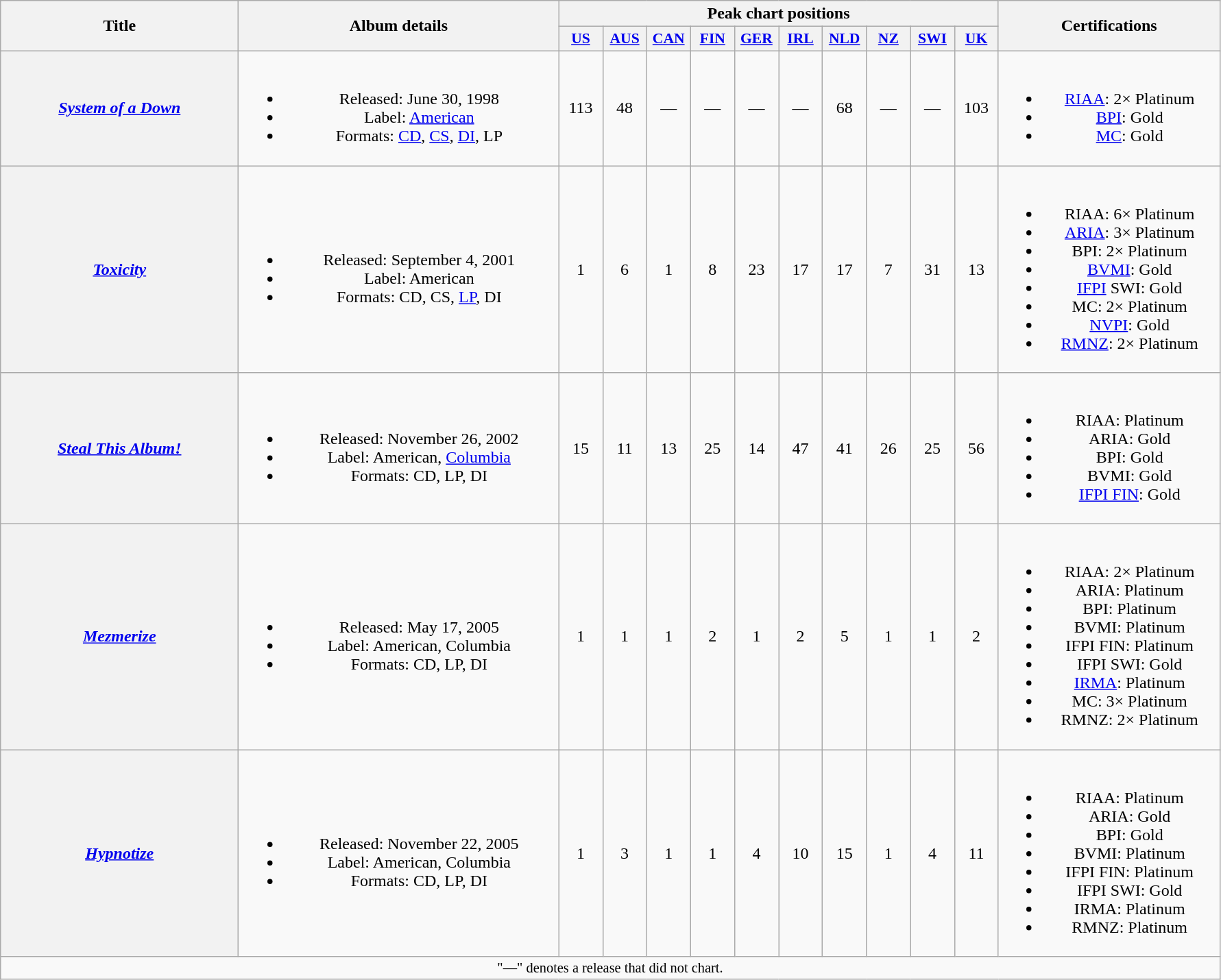<table class="wikitable plainrowheaders" style="text-align:center;">
<tr>
<th rowspan="2" scope="col" style="width:14em;">Title</th>
<th rowspan="2" scope="col" style="width:19em;">Album details</th>
<th colspan="10" scope="col">Peak chart positions</th>
<th rowspan="2" scope="col" style="width:13em;">Certifications</th>
</tr>
<tr>
<th style="width:2.5em; font-size:90%"><a href='#'>US</a><br></th>
<th style="width:2.5em; font-size:90%"><a href='#'>AUS</a><br></th>
<th style="width:2.5em; font-size:90%"><a href='#'>CAN</a><br></th>
<th style="width:2.5em; font-size:90%"><a href='#'>FIN</a><br></th>
<th style="width:2.5em; font-size:90%"><a href='#'>GER</a><br></th>
<th style="width:2.5em; font-size:90%"><a href='#'>IRL</a><br></th>
<th style="width:2.5em; font-size:90%"><a href='#'>NLD</a><br></th>
<th style="width:2.5em; font-size:90%"><a href='#'>NZ</a><br></th>
<th style="width:2.5em; font-size:90%"><a href='#'>SWI</a><br></th>
<th style="width:2.5em; font-size:90%"><a href='#'>UK</a><br></th>
</tr>
<tr>
<th scope="row"><em><a href='#'>System of a Down</a></em></th>
<td><br><ul><li>Released: June 30, 1998</li><li>Label: <a href='#'>American</a></li><li>Formats: <a href='#'>CD</a>, <a href='#'>CS</a>, <a href='#'>DI</a>, LP</li></ul></td>
<td>113</td>
<td>48</td>
<td>—</td>
<td>—</td>
<td>—</td>
<td>—</td>
<td>68</td>
<td>—</td>
<td>—</td>
<td>103</td>
<td><br><ul><li><a href='#'>RIAA</a>: 2× Platinum</li><li><a href='#'>BPI</a>: Gold</li><li><a href='#'>MC</a>: Gold</li></ul></td>
</tr>
<tr>
<th scope="row"><em><a href='#'>Toxicity</a></em></th>
<td><br><ul><li>Released: September 4, 2001</li><li>Label: American</li><li>Formats: CD, CS, <a href='#'>LP</a>, DI</li></ul></td>
<td>1</td>
<td>6</td>
<td>1</td>
<td>8</td>
<td>23</td>
<td>17</td>
<td>17</td>
<td>7</td>
<td>31</td>
<td>13</td>
<td><br><ul><li>RIAA: 6× Platinum</li><li><a href='#'>ARIA</a>: 3× Platinum</li><li>BPI: 2× Platinum</li><li><a href='#'>BVMI</a>: Gold</li><li><a href='#'>IFPI</a> SWI: Gold</li><li>MC: 2× Platinum</li><li><a href='#'>NVPI</a>: Gold</li><li><a href='#'>RMNZ</a>: 2× Platinum</li></ul></td>
</tr>
<tr>
<th scope="row"><em><a href='#'>Steal This Album!</a></em></th>
<td><br><ul><li>Released: November 26, 2002</li><li>Label: American, <a href='#'>Columbia</a></li><li>Formats: CD, LP, DI</li></ul></td>
<td>15</td>
<td>11</td>
<td>13</td>
<td>25</td>
<td>14</td>
<td>47</td>
<td>41</td>
<td>26</td>
<td>25</td>
<td>56</td>
<td><br><ul><li>RIAA: Platinum</li><li>ARIA: Gold</li><li>BPI: Gold</li><li>BVMI: Gold</li><li><a href='#'>IFPI FIN</a>: Gold</li></ul></td>
</tr>
<tr>
<th scope="row"><em><a href='#'>Mezmerize</a></em></th>
<td><br><ul><li>Released: May 17, 2005</li><li>Label: American, Columbia</li><li>Formats: CD, LP, DI</li></ul></td>
<td>1</td>
<td>1</td>
<td>1</td>
<td>2</td>
<td>1</td>
<td>2</td>
<td>5</td>
<td>1</td>
<td>1</td>
<td>2</td>
<td><br><ul><li>RIAA: 2× Platinum</li><li>ARIA: Platinum</li><li>BPI: Platinum</li><li>BVMI: Platinum</li><li>IFPI FIN: Platinum</li><li>IFPI SWI: Gold</li><li><a href='#'>IRMA</a>: Platinum</li><li>MC: 3× Platinum</li><li>RMNZ: 2× Platinum</li></ul></td>
</tr>
<tr>
<th scope="row"><em><a href='#'>Hypnotize</a></em></th>
<td><br><ul><li>Released: November 22, 2005</li><li>Label: American, Columbia</li><li>Formats: CD, LP, DI</li></ul></td>
<td>1</td>
<td>3</td>
<td>1</td>
<td>1</td>
<td>4</td>
<td>10</td>
<td>15</td>
<td>1</td>
<td>4</td>
<td>11</td>
<td><br><ul><li>RIAA: Platinum</li><li>ARIA: Gold</li><li>BPI: Gold</li><li>BVMI: Platinum</li><li>IFPI FIN: Platinum</li><li>IFPI SWI: Gold</li><li>IRMA: Platinum</li><li>RMNZ: Platinum</li></ul></td>
</tr>
<tr>
<td colspan="13" style="text-align:center; font-size:85%;">"—" denotes a release that did not chart.</td>
</tr>
</table>
